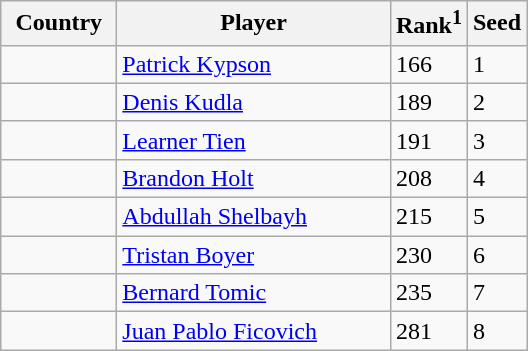<table class="sortable wikitable">
<tr>
<th width="70">Country</th>
<th width="175">Player</th>
<th>Rank<sup>1</sup></th>
<th>Seed</th>
</tr>
<tr>
<td></td>
<td><a href='#'>Patrick Kypson</a></td>
<td>166</td>
<td>1</td>
</tr>
<tr>
<td></td>
<td><a href='#'>Denis Kudla</a></td>
<td>189</td>
<td>2</td>
</tr>
<tr>
<td></td>
<td><a href='#'>Learner Tien</a></td>
<td>191</td>
<td>3</td>
</tr>
<tr>
<td></td>
<td><a href='#'>Brandon Holt</a></td>
<td>208</td>
<td>4</td>
</tr>
<tr>
<td></td>
<td><a href='#'>Abdullah Shelbayh</a></td>
<td>215</td>
<td>5</td>
</tr>
<tr>
<td></td>
<td><a href='#'>Tristan Boyer</a></td>
<td>230</td>
<td>6</td>
</tr>
<tr>
<td></td>
<td><a href='#'>Bernard Tomic</a></td>
<td>235</td>
<td>7</td>
</tr>
<tr>
<td></td>
<td><a href='#'>Juan Pablo Ficovich</a></td>
<td>281</td>
<td>8</td>
</tr>
</table>
